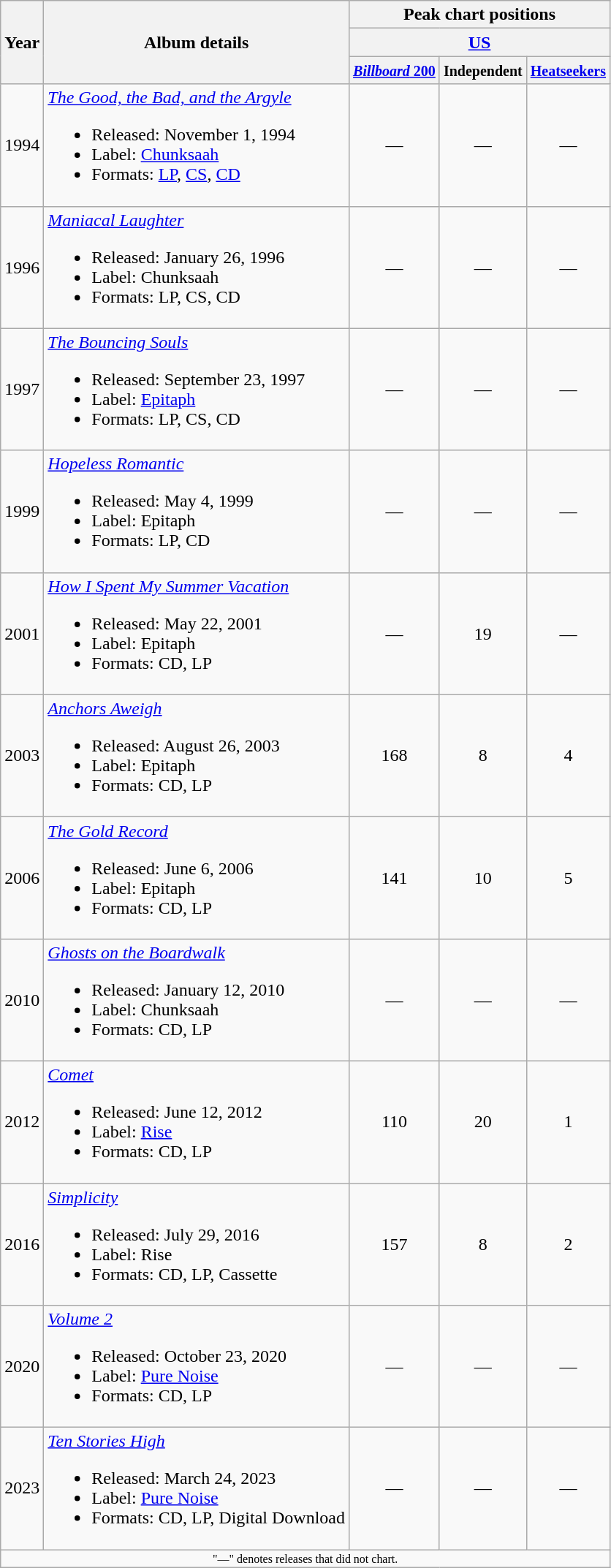<table class ="wikitable">
<tr>
<th rowspan="3">Year</th>
<th rowspan="3">Album details</th>
<th colspan="3">Peak chart positions</th>
</tr>
<tr>
<th colspan="3" align="center"><a href='#'>US</a></th>
</tr>
<tr>
<th><small><a href='#'><em>Billboard</em> 200</a></small><br></th>
<th><small>Independent</small><br></th>
<th><small><a href='#'>Heatseekers</a></small><br></th>
</tr>
<tr>
<td>1994</td>
<td><em><a href='#'>The Good, the Bad, and the Argyle</a></em><br><ul><li>Released: November 1, 1994</li><li>Label: <a href='#'>Chunksaah</a></li><li>Formats: <a href='#'>LP</a>, <a href='#'>CS</a>, <a href='#'>CD</a></li></ul></td>
<td align="center"> —</td>
<td align="center"> —</td>
<td align="center"> —</td>
</tr>
<tr>
<td>1996</td>
<td><em><a href='#'>Maniacal Laughter</a></em><br><ul><li>Released: January 26, 1996</li><li>Label: Chunksaah</li><li>Formats: LP, CS, CD</li></ul></td>
<td align="center"> —</td>
<td align="center"> —</td>
<td align="center"> —</td>
</tr>
<tr>
<td>1997</td>
<td><em><a href='#'>The Bouncing Souls</a></em><br><ul><li>Released: September 23, 1997</li><li>Label: <a href='#'>Epitaph</a></li><li>Formats: LP, CS, CD</li></ul></td>
<td align="center"> —</td>
<td align="center"> —</td>
<td align="center"> —</td>
</tr>
<tr>
<td>1999</td>
<td><em><a href='#'>Hopeless Romantic</a></em><br><ul><li>Released: May 4, 1999</li><li>Label: Epitaph</li><li>Formats: LP, CD</li></ul></td>
<td align="center"> —</td>
<td align="center"> —</td>
<td align="center"> —</td>
</tr>
<tr>
<td>2001</td>
<td><em><a href='#'>How I Spent My Summer Vacation</a></em><br><ul><li>Released: May 22, 2001</li><li>Label: Epitaph</li><li>Formats: CD, LP</li></ul></td>
<td align="center"> —</td>
<td align="center"> 19</td>
<td align="center"> —</td>
</tr>
<tr>
<td>2003</td>
<td><em><a href='#'>Anchors Aweigh</a></em><br><ul><li>Released: August 26, 2003</li><li>Label: Epitaph</li><li>Formats: CD, LP</li></ul></td>
<td align="center"> 168</td>
<td align="center"> 8</td>
<td align="center"> 4</td>
</tr>
<tr>
<td>2006</td>
<td><em><a href='#'>The Gold Record</a></em><br><ul><li>Released: June 6, 2006</li><li>Label: Epitaph</li><li>Formats: CD, LP</li></ul></td>
<td align="center"> 141</td>
<td align="center"> 10</td>
<td align="center"> 5</td>
</tr>
<tr>
<td>2010</td>
<td><em><a href='#'>Ghosts on the Boardwalk</a></em><br><ul><li>Released: January 12, 2010</li><li>Label: Chunksaah</li><li>Formats: CD, LP</li></ul></td>
<td align="center"> —</td>
<td align="center"> —</td>
<td align="center"> —</td>
</tr>
<tr>
<td>2012</td>
<td><em><a href='#'>Comet</a></em><br><ul><li>Released: June 12, 2012</li><li>Label: <a href='#'>Rise</a></li><li>Formats: CD, LP</li></ul></td>
<td align="center"> 110</td>
<td align="center"> 20</td>
<td align="center"> 1</td>
</tr>
<tr>
<td>2016</td>
<td><em><a href='#'>Simplicity</a></em><br><ul><li>Released: July 29, 2016</li><li>Label: Rise</li><li>Formats: CD, LP, Cassette</li></ul></td>
<td align="center"> 157</td>
<td align="center"> 8</td>
<td align="center"> 2</td>
</tr>
<tr>
<td>2020</td>
<td><em><a href='#'>Volume 2</a></em><br><ul><li>Released: October 23, 2020</li><li>Label: <a href='#'>Pure Noise</a></li><li>Formats: CD, LP</li></ul></td>
<td align="center"> —</td>
<td align="center"> —</td>
<td align="center"> —</td>
</tr>
<tr>
<td>2023</td>
<td><em><a href='#'>Ten Stories High</a></em><br><ul><li>Released: March 24, 2023</li><li>Label: <a href='#'>Pure Noise</a></li><li>Formats: CD, LP, Digital Download</li></ul></td>
<td align="center"> —</td>
<td align="center"> —</td>
<td align="center"> —</td>
</tr>
<tr>
<td align="center" colspan="5" style="font-size: 8pt">"—" denotes releases that did not chart.</td>
</tr>
</table>
